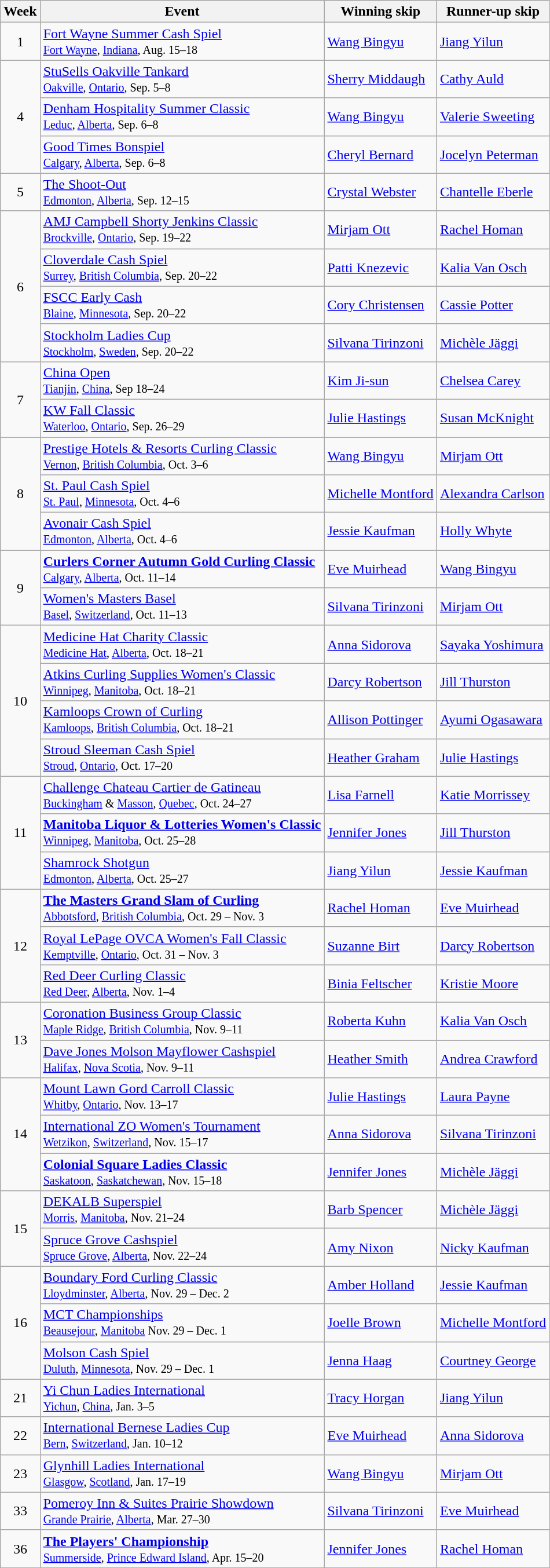<table class="wikitable">
<tr>
<th>Week</th>
<th>Event</th>
<th>Winning skip</th>
<th>Runner-up skip</th>
</tr>
<tr>
<td align=center>1</td>
<td><a href='#'>Fort Wayne Summer Cash Spiel</a> <br> <small><a href='#'>Fort Wayne</a>, <a href='#'>Indiana</a>, Aug. 15–18</small></td>
<td> <a href='#'>Wang Bingyu</a></td>
<td> <a href='#'>Jiang Yilun</a></td>
</tr>
<tr>
<td align=center rowspan=3>4</td>
<td><a href='#'>StuSells Oakville Tankard</a> <br> <small><a href='#'>Oakville</a>, <a href='#'>Ontario</a>, Sep. 5–8</small></td>
<td> <a href='#'>Sherry Middaugh</a></td>
<td> <a href='#'>Cathy Auld</a></td>
</tr>
<tr>
<td><a href='#'>Denham Hospitality Summer Classic</a> <br> <small><a href='#'>Leduc</a>, <a href='#'>Alberta</a>, Sep. 6–8</small></td>
<td> <a href='#'>Wang Bingyu</a></td>
<td> <a href='#'>Valerie Sweeting</a></td>
</tr>
<tr>
<td><a href='#'>Good Times Bonspiel</a> <br> <small><a href='#'>Calgary</a>, <a href='#'>Alberta</a>, Sep. 6–8</small></td>
<td> <a href='#'>Cheryl Bernard</a></td>
<td> <a href='#'>Jocelyn Peterman</a></td>
</tr>
<tr>
<td align=center>5</td>
<td><a href='#'>The Shoot-Out</a> <br> <small><a href='#'>Edmonton</a>, <a href='#'>Alberta</a>, Sep. 12–15</small></td>
<td> <a href='#'>Crystal Webster</a></td>
<td> <a href='#'>Chantelle Eberle</a></td>
</tr>
<tr>
<td align=center rowspan=4>6</td>
<td><a href='#'>AMJ Campbell Shorty Jenkins Classic</a> <br> <small><a href='#'>Brockville</a>, <a href='#'>Ontario</a>, Sep. 19–22</small></td>
<td> <a href='#'>Mirjam Ott</a></td>
<td> <a href='#'>Rachel Homan</a></td>
</tr>
<tr>
<td><a href='#'>Cloverdale Cash Spiel</a> <br> <small><a href='#'>Surrey</a>, <a href='#'>British Columbia</a>, Sep. 20–22</small></td>
<td> <a href='#'>Patti Knezevic</a></td>
<td> <a href='#'>Kalia Van Osch</a></td>
</tr>
<tr>
<td><a href='#'>FSCC Early Cash</a> <br> <small><a href='#'>Blaine</a>, <a href='#'>Minnesota</a>, Sep. 20–22</small></td>
<td> <a href='#'>Cory Christensen</a></td>
<td> <a href='#'>Cassie Potter</a></td>
</tr>
<tr>
<td><a href='#'>Stockholm Ladies Cup</a> <br> <small><a href='#'>Stockholm</a>, <a href='#'>Sweden</a>, Sep. 20–22</small></td>
<td> <a href='#'>Silvana Tirinzoni</a></td>
<td> <a href='#'>Michèle Jäggi</a></td>
</tr>
<tr>
<td align=center rowspan=2>7</td>
<td><a href='#'>China Open</a> <br> <small><a href='#'>Tianjin</a>, <a href='#'>China</a>, Sep 18–24</small></td>
<td> <a href='#'>Kim Ji-sun</a></td>
<td> <a href='#'>Chelsea Carey</a></td>
</tr>
<tr>
<td><a href='#'>KW Fall Classic</a> <br> <small><a href='#'>Waterloo</a>, <a href='#'>Ontario</a>, Sep. 26–29</small></td>
<td> <a href='#'>Julie Hastings</a></td>
<td> <a href='#'>Susan McKnight</a></td>
</tr>
<tr>
<td align=center rowspan=3>8</td>
<td><a href='#'>Prestige Hotels & Resorts Curling Classic</a> <br> <small><a href='#'>Vernon</a>, <a href='#'>British Columbia</a>, Oct. 3–6</small></td>
<td> <a href='#'>Wang Bingyu</a></td>
<td> <a href='#'>Mirjam Ott</a></td>
</tr>
<tr>
<td><a href='#'>St. Paul Cash Spiel</a> <br> <small><a href='#'>St. Paul</a>, <a href='#'>Minnesota</a>, Oct. 4–6</small></td>
<td> <a href='#'>Michelle Montford</a></td>
<td> <a href='#'>Alexandra Carlson</a></td>
</tr>
<tr>
<td><a href='#'>Avonair Cash Spiel</a> <br> <small><a href='#'>Edmonton</a>, <a href='#'>Alberta</a>, Oct. 4–6</small></td>
<td> <a href='#'>Jessie Kaufman</a></td>
<td> <a href='#'>Holly Whyte</a></td>
</tr>
<tr>
<td align=center rowspan=2>9</td>
<td><strong><a href='#'>Curlers Corner Autumn Gold Curling Classic</a></strong> <br> <small><a href='#'>Calgary</a>, <a href='#'>Alberta</a>, Oct. 11–14</small></td>
<td> <a href='#'>Eve Muirhead</a></td>
<td> <a href='#'>Wang Bingyu</a></td>
</tr>
<tr>
<td><a href='#'>Women's Masters Basel</a> <br> <small><a href='#'>Basel</a>, <a href='#'>Switzerland</a>, Oct. 11–13</small></td>
<td> <a href='#'>Silvana Tirinzoni</a></td>
<td> <a href='#'>Mirjam Ott</a></td>
</tr>
<tr>
<td align=center rowspan=4>10</td>
<td><a href='#'>Medicine Hat Charity Classic</a> <br> <small><a href='#'>Medicine Hat</a>, <a href='#'>Alberta</a>, Oct. 18–21</small></td>
<td> <a href='#'>Anna Sidorova</a></td>
<td> <a href='#'>Sayaka Yoshimura</a></td>
</tr>
<tr>
<td><a href='#'>Atkins Curling Supplies Women's Classic</a> <br> <small><a href='#'>Winnipeg</a>, <a href='#'>Manitoba</a>, Oct. 18–21</small></td>
<td> <a href='#'>Darcy Robertson</a></td>
<td> <a href='#'>Jill Thurston</a></td>
</tr>
<tr>
<td><a href='#'>Kamloops Crown of Curling</a> <br> <small><a href='#'>Kamloops</a>, <a href='#'>British Columbia</a>, Oct. 18–21</small></td>
<td> <a href='#'>Allison Pottinger</a></td>
<td> <a href='#'>Ayumi Ogasawara</a></td>
</tr>
<tr>
<td><a href='#'>Stroud Sleeman Cash Spiel</a> <br> <small><a href='#'>Stroud</a>, <a href='#'>Ontario</a>, Oct. 17–20</small></td>
<td> <a href='#'>Heather Graham</a></td>
<td> <a href='#'>Julie Hastings</a></td>
</tr>
<tr>
<td align=center rowspan=3>11</td>
<td><a href='#'>Challenge Chateau Cartier de Gatineau</a> <br> <small><a href='#'>Buckingham</a> & <a href='#'>Masson</a>, <a href='#'>Quebec</a>, Oct. 24–27</small></td>
<td> <a href='#'>Lisa Farnell</a></td>
<td> <a href='#'>Katie Morrissey</a></td>
</tr>
<tr>
<td><strong><a href='#'>Manitoba Liquor & Lotteries Women's Classic</a></strong> <br> <small><a href='#'>Winnipeg</a>, <a href='#'>Manitoba</a>, Oct. 25–28</small></td>
<td> <a href='#'>Jennifer Jones</a></td>
<td> <a href='#'>Jill Thurston</a></td>
</tr>
<tr>
<td><a href='#'>Shamrock Shotgun</a> <br> <small><a href='#'>Edmonton</a>, <a href='#'>Alberta</a>, Oct. 25–27</small></td>
<td> <a href='#'>Jiang Yilun</a></td>
<td> <a href='#'>Jessie Kaufman</a></td>
</tr>
<tr>
<td align=center rowspan=3>12</td>
<td><strong><a href='#'>The Masters Grand Slam of Curling</a></strong> <br> <small><a href='#'>Abbotsford</a>, <a href='#'>British Columbia</a>, Oct. 29 – Nov. 3</small></td>
<td> <a href='#'>Rachel Homan</a></td>
<td> <a href='#'>Eve Muirhead</a></td>
</tr>
<tr>
<td><a href='#'>Royal LePage OVCA Women's Fall Classic</a> <br> <small><a href='#'>Kemptville</a>, <a href='#'>Ontario</a>, Oct. 31 – Nov. 3</small></td>
<td> <a href='#'>Suzanne Birt</a></td>
<td> <a href='#'>Darcy Robertson</a></td>
</tr>
<tr>
<td><a href='#'>Red Deer Curling Classic</a> <br> <small><a href='#'>Red Deer</a>, <a href='#'>Alberta</a>, Nov. 1–4</small></td>
<td> <a href='#'>Binia Feltscher</a></td>
<td> <a href='#'>Kristie Moore</a></td>
</tr>
<tr>
<td align=center rowspan=2>13</td>
<td><a href='#'>Coronation Business Group Classic</a> <br> <small><a href='#'>Maple Ridge</a>, <a href='#'>British Columbia</a>, Nov. 9–11</small></td>
<td> <a href='#'>Roberta Kuhn</a></td>
<td> <a href='#'>Kalia Van Osch</a></td>
</tr>
<tr>
<td><a href='#'>Dave Jones Molson Mayflower Cashspiel</a> <br> <small><a href='#'>Halifax</a>, <a href='#'>Nova Scotia</a>, Nov. 9–11</small></td>
<td> <a href='#'>Heather Smith</a></td>
<td> <a href='#'>Andrea Crawford</a></td>
</tr>
<tr>
<td align=center rowspan=3>14</td>
<td><a href='#'>Mount Lawn Gord Carroll Classic</a> <br> <small><a href='#'>Whitby</a>, <a href='#'>Ontario</a>, Nov. 13–17</small></td>
<td> <a href='#'>Julie Hastings</a></td>
<td> <a href='#'>Laura Payne</a></td>
</tr>
<tr>
<td><a href='#'>International ZO Women's Tournament</a> <br> <small><a href='#'>Wetzikon</a>, <a href='#'>Switzerland</a>, Nov. 15–17</small></td>
<td> <a href='#'>Anna Sidorova</a></td>
<td> <a href='#'>Silvana Tirinzoni</a></td>
</tr>
<tr>
<td><strong><a href='#'>Colonial Square Ladies Classic</a></strong> <br> <small><a href='#'>Saskatoon</a>, <a href='#'>Saskatchewan</a>, Nov. 15–18</small></td>
<td> <a href='#'>Jennifer Jones</a></td>
<td> <a href='#'>Michèle Jäggi</a></td>
</tr>
<tr>
<td align=center rowspan=2>15</td>
<td><a href='#'>DEKALB Superspiel</a> <br> <small><a href='#'>Morris</a>, <a href='#'>Manitoba</a>, Nov. 21–24</small></td>
<td> <a href='#'>Barb Spencer</a></td>
<td> <a href='#'>Michèle Jäggi</a></td>
</tr>
<tr>
<td><a href='#'>Spruce Grove Cashspiel</a> <br> <small><a href='#'>Spruce Grove</a>, <a href='#'>Alberta</a>, Nov. 22–24</small></td>
<td> <a href='#'>Amy Nixon</a></td>
<td> <a href='#'>Nicky Kaufman</a></td>
</tr>
<tr>
<td align=center rowspan=3>16</td>
<td><a href='#'>Boundary Ford Curling Classic</a> <br> <small><a href='#'>Lloydminster</a>, <a href='#'>Alberta</a>, Nov. 29 – Dec. 2</small></td>
<td> <a href='#'>Amber Holland</a></td>
<td> <a href='#'>Jessie Kaufman</a></td>
</tr>
<tr>
<td><a href='#'>MCT Championships</a> <br> <small><a href='#'>Beausejour</a>, <a href='#'>Manitoba</a> Nov. 29 – Dec. 1</small></td>
<td> <a href='#'>Joelle Brown</a></td>
<td> <a href='#'>Michelle Montford</a></td>
</tr>
<tr>
<td><a href='#'>Molson Cash Spiel</a> <br> <small><a href='#'>Duluth</a>, <a href='#'>Minnesota</a>, Nov. 29 – Dec. 1</small></td>
<td> <a href='#'>Jenna Haag</a></td>
<td> <a href='#'>Courtney George</a></td>
</tr>
<tr>
<td align=center>21</td>
<td><a href='#'>Yi Chun Ladies International</a> <br> <small><a href='#'>Yichun</a>, <a href='#'>China</a>, Jan. 3–5</small></td>
<td> <a href='#'>Tracy Horgan</a></td>
<td> <a href='#'>Jiang Yilun</a></td>
</tr>
<tr>
<td align=center>22</td>
<td><a href='#'>International Bernese Ladies Cup</a> <br> <small><a href='#'>Bern</a>, <a href='#'>Switzerland</a>, Jan. 10–12</small></td>
<td> <a href='#'>Eve Muirhead</a></td>
<td> <a href='#'>Anna Sidorova</a></td>
</tr>
<tr>
<td align=center>23</td>
<td><a href='#'>Glynhill Ladies International</a> <br> <small><a href='#'>Glasgow</a>, <a href='#'>Scotland</a>, Jan. 17–19</small></td>
<td> <a href='#'>Wang Bingyu</a></td>
<td> <a href='#'>Mirjam Ott</a></td>
</tr>
<tr>
<td align=center>33</td>
<td><a href='#'>Pomeroy Inn & Suites Prairie Showdown</a> <br> <small><a href='#'>Grande Prairie</a>, <a href='#'>Alberta</a>, Mar. 27–30</small></td>
<td> <a href='#'>Silvana Tirinzoni</a></td>
<td> <a href='#'>Eve Muirhead</a></td>
</tr>
<tr>
<td align=center>36</td>
<td><strong><a href='#'>The Players' Championship</a></strong> <br> <small><a href='#'>Summerside</a>, <a href='#'>Prince Edward Island</a>, Apr. 15–20</small></td>
<td> <a href='#'>Jennifer Jones</a></td>
<td> <a href='#'>Rachel Homan</a></td>
</tr>
</table>
